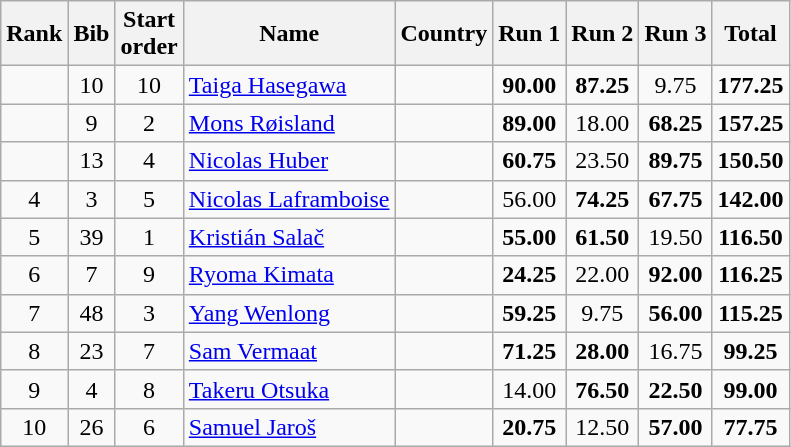<table class="wikitable sortable" style="text-align:center">
<tr>
<th>Rank</th>
<th>Bib</th>
<th>Start<br>order</th>
<th>Name</th>
<th>Country</th>
<th>Run 1</th>
<th>Run 2</th>
<th>Run 3</th>
<th>Total</th>
</tr>
<tr>
<td></td>
<td>10</td>
<td>10</td>
<td align=left><a href='#'>Taiga Hasegawa</a></td>
<td align=left></td>
<td><strong>90.00</strong></td>
<td><strong>87.25</strong></td>
<td>9.75</td>
<td><strong>177.25</strong></td>
</tr>
<tr>
<td></td>
<td>9</td>
<td>2</td>
<td align=left><a href='#'>Mons Røisland</a></td>
<td align=left></td>
<td><strong>89.00</strong></td>
<td>18.00</td>
<td><strong>68.25</strong></td>
<td><strong>157.25</strong></td>
</tr>
<tr>
<td></td>
<td>13</td>
<td>4</td>
<td align=left><a href='#'>Nicolas Huber</a></td>
<td align=left></td>
<td><strong>60.75</strong></td>
<td>23.50</td>
<td><strong>89.75</strong></td>
<td><strong>150.50</strong></td>
</tr>
<tr>
<td>4</td>
<td>3</td>
<td>5</td>
<td align=left><a href='#'>Nicolas Laframboise</a></td>
<td align=left></td>
<td>56.00</td>
<td><strong>74.25</strong></td>
<td><strong>67.75</strong></td>
<td><strong>142.00</strong></td>
</tr>
<tr>
<td>5</td>
<td>39</td>
<td>1</td>
<td align=left><a href='#'>Kristián Salač</a></td>
<td align=left></td>
<td><strong>55.00</strong></td>
<td><strong>61.50</strong></td>
<td>19.50</td>
<td><strong>116.50</strong></td>
</tr>
<tr>
<td>6</td>
<td>7</td>
<td>9</td>
<td align=left><a href='#'>Ryoma Kimata</a></td>
<td align=left></td>
<td><strong>24.25</strong></td>
<td>22.00</td>
<td><strong>92.00</strong></td>
<td><strong>116.25</strong></td>
</tr>
<tr>
<td>7</td>
<td>48</td>
<td>3</td>
<td align=left><a href='#'>Yang Wenlong</a></td>
<td align=left></td>
<td><strong>59.25</strong></td>
<td>9.75</td>
<td><strong>56.00</strong></td>
<td><strong>115.25</strong></td>
</tr>
<tr>
<td>8</td>
<td>23</td>
<td>7</td>
<td align=left><a href='#'>Sam Vermaat</a></td>
<td align=left></td>
<td><strong>71.25</strong></td>
<td><strong>28.00</strong></td>
<td>16.75</td>
<td><strong>99.25</strong></td>
</tr>
<tr>
<td>9</td>
<td>4</td>
<td>8</td>
<td align=left><a href='#'>Takeru Otsuka</a></td>
<td align=left></td>
<td>14.00</td>
<td><strong>76.50</strong></td>
<td><strong>22.50</strong></td>
<td><strong>99.00</strong></td>
</tr>
<tr>
<td>10</td>
<td>26</td>
<td>6</td>
<td align=left><a href='#'>Samuel Jaroš</a></td>
<td align=left></td>
<td><strong>20.75</strong></td>
<td>12.50</td>
<td><strong>57.00</strong></td>
<td><strong>77.75</strong></td>
</tr>
</table>
